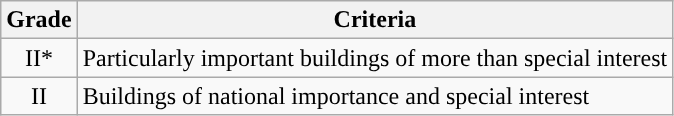<table class="wikitable">
<tr>
<th>Grade</th>
<th>Criteria</th>
</tr>
<tr>
<td align="center" >II*</td>
<td>Particularly important buildings of more than special interest</td>
</tr>
<tr>
<td align="center" >II</td>
<td>Buildings of national importance and special interest</td>
</tr>
</table>
